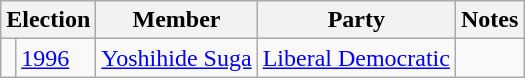<table class="wikitable">
<tr>
<th colspan="2">Election</th>
<th>Member</th>
<th>Party</th>
<th>Notes</th>
</tr>
<tr>
<td></td>
<td><a href='#'>1996</a></td>
<td><a href='#'>Yoshihide Suga</a></td>
<td><a href='#'>Liberal Democratic</a></td>
<td></td>
</tr>
</table>
